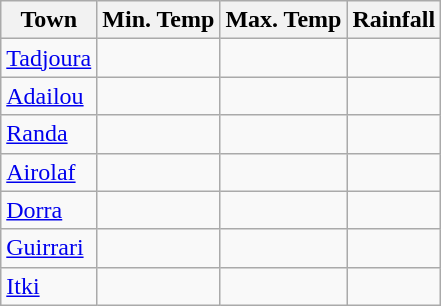<table class="wikitable">
<tr>
<th>Town</th>
<th>Min. Temp</th>
<th>Max. Temp</th>
<th>Rainfall</th>
</tr>
<tr>
<td><a href='#'>Tadjoura</a></td>
<td align=center></td>
<td align=center></td>
<td align=center></td>
</tr>
<tr>
<td><a href='#'>Adailou</a></td>
<td align=center></td>
<td align=center></td>
<td align=center></td>
</tr>
<tr>
<td><a href='#'>Randa</a></td>
<td align=center></td>
<td align=center></td>
<td align=center></td>
</tr>
<tr>
<td><a href='#'>Airolaf</a></td>
<td align=center></td>
<td align=center></td>
<td align=center></td>
</tr>
<tr>
<td><a href='#'>Dorra</a></td>
<td align=center></td>
<td align=center></td>
<td align=center></td>
</tr>
<tr>
<td><a href='#'>Guirrari</a></td>
<td align=center></td>
<td align=center></td>
<td align=center></td>
</tr>
<tr>
<td><a href='#'>Itki</a></td>
<td align=center></td>
<td align=center></td>
<td align=center></td>
</tr>
</table>
